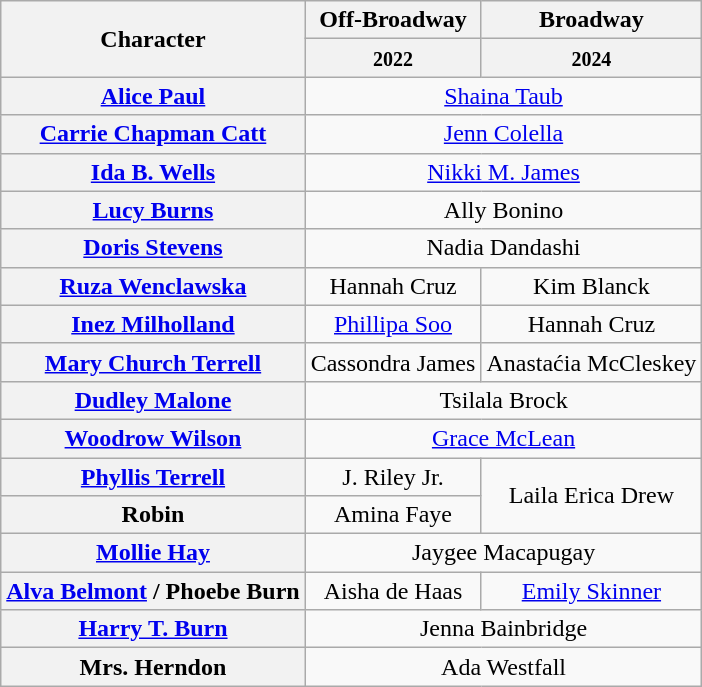<table class="wikitable">
<tr>
<th rowspan="2">Character</th>
<th>Off-Broadway</th>
<th>Broadway</th>
</tr>
<tr>
<th><small>2022</small></th>
<th><small>2024</small></th>
</tr>
<tr>
<th><a href='#'>Alice Paul</a></th>
<td colspan="2" align="center"><a href='#'>Shaina Taub</a></td>
</tr>
<tr>
<th><a href='#'>Carrie Chapman Catt</a></th>
<td colspan="2" align="center"><a href='#'>Jenn Colella</a></td>
</tr>
<tr>
<th><a href='#'>Ida B. Wells</a></th>
<td colspan="2" align="center"><a href='#'>Nikki M. James</a></td>
</tr>
<tr>
<th><a href='#'>Lucy Burns</a></th>
<td colspan="2" align="center">Ally Bonino</td>
</tr>
<tr>
<th><a href='#'>Doris Stevens</a></th>
<td colspan="2" align="center">Nadia Dandashi</td>
</tr>
<tr>
<th><a href='#'>Ruza Wenclawska</a></th>
<td colspan="1" align="center">Hannah Cruz</td>
<td colspan="1" align="center">Kim Blanck</td>
</tr>
<tr>
<th><a href='#'>Inez Milholland</a></th>
<td colspan="1" align="center"><a href='#'>Phillipa Soo</a></td>
<td colspan="1" align="center">Hannah Cruz</td>
</tr>
<tr>
<th><a href='#'>Mary Church Terrell</a></th>
<td colspan="1" align="center">Cassondra James</td>
<td colspan="1" align="center">Anastaćia McCleskey</td>
</tr>
<tr>
<th><a href='#'>Dudley Malone</a></th>
<td colspan="2" align="center">Tsilala Brock</td>
</tr>
<tr>
<th><a href='#'>Woodrow Wilson</a></th>
<td colspan="2" align="center"><a href='#'>Grace McLean</a></td>
</tr>
<tr>
<th><a href='#'>Phyllis Terrell</a></th>
<td colspan="1" align="center">J. Riley Jr.</td>
<td colspan="1" rowspan="2" align="center">Laila Erica Drew</td>
</tr>
<tr>
<th>Robin</th>
<td colspan="1" align="center">Amina Faye</td>
</tr>
<tr>
<th><a href='#'>Mollie Hay</a></th>
<td colspan="2" align="center">Jaygee Macapugay</td>
</tr>
<tr>
<th><a href='#'>Alva Belmont</a> / Phoebe Burn</th>
<td colspan="1" align="center">Aisha de Haas</td>
<td colspan="1" align="center"><a href='#'>Emily Skinner</a></td>
</tr>
<tr>
<th><a href='#'>Harry T. Burn</a></th>
<td colspan="2" align="center">Jenna Bainbridge</td>
</tr>
<tr>
<th>Mrs. Herndon</th>
<td colspan="2" align="center">Ada Westfall</td>
</tr>
</table>
